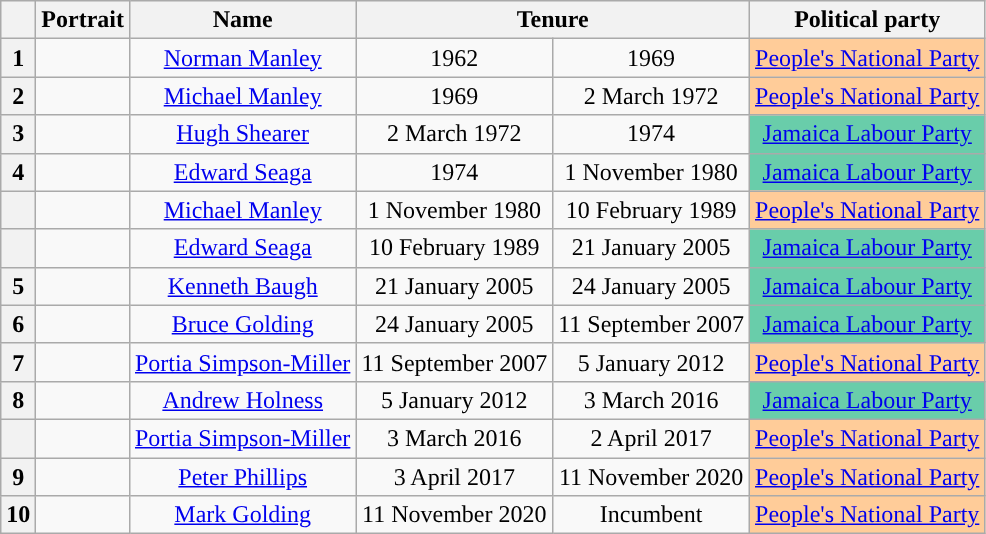<table class="wikitable" style="text-align:center">
<tr align=center bgcolor=#ebebeb>
<th></th>
<th>Portrait</th>
<th>Name<br></th>
<th colspan="2">Tenure</th>
<th>Political party</th>
</tr>
<tr>
<th style="background:">1</th>
<td></td>
<td><a href='#'>Norman Manley</a><br></td>
<td>1962</td>
<td>1969</td>
<td bgcolor=#FFCC99><a href='#'>People's National Party</a></td>
</tr>
<tr>
<th style="background:">2</th>
<td></td>
<td><a href='#'>Michael Manley</a><br></td>
<td>1969</td>
<td>2 March 1972</td>
<td bgcolor=#FFCC99><a href='#'>People's National Party</a></td>
</tr>
<tr>
<th style="background:">3</th>
<td></td>
<td><a href='#'>Hugh Shearer</a><br></td>
<td>2 March 1972</td>
<td>1974</td>
<td bgcolor=#69CDAA><a href='#'>Jamaica Labour Party</a></td>
</tr>
<tr>
<th style="background:">4</th>
<td></td>
<td><a href='#'>Edward Seaga</a><br></td>
<td>1974</td>
<td>1 November 1980</td>
<td bgcolor=#69CDAA><a href='#'>Jamaica Labour Party</a></td>
</tr>
<tr>
<th style="background:"></th>
<td></td>
<td><a href='#'>Michael Manley</a><br></td>
<td>1 November 1980</td>
<td>10 February 1989</td>
<td bgcolor=#FFCC99><a href='#'>People's National Party</a></td>
</tr>
<tr>
<th style="background:"></th>
<td></td>
<td><a href='#'>Edward Seaga</a><br></td>
<td>10 February 1989</td>
<td>21 January 2005</td>
<td bgcolor=#69CDAA><a href='#'>Jamaica Labour Party</a></td>
</tr>
<tr>
<th style="background:">5</th>
<td></td>
<td><a href='#'>Kenneth Baugh</a><br></td>
<td>21 January 2005</td>
<td>24 January 2005</td>
<td bgcolor=#69CDAA><a href='#'>Jamaica Labour Party</a></td>
</tr>
<tr>
<th style="background:">6</th>
<td></td>
<td><a href='#'>Bruce Golding</a><br></td>
<td>24 January 2005</td>
<td>11 September 2007</td>
<td bgcolor=#69CDAA><a href='#'>Jamaica Labour Party</a></td>
</tr>
<tr>
<th style="background:">7</th>
<td></td>
<td><a href='#'>Portia Simpson-Miller</a><br></td>
<td>11 September 2007</td>
<td>5 January 2012</td>
<td bgcolor=#FFCC99><a href='#'>People's National Party</a></td>
</tr>
<tr>
<th style="background:">8</th>
<td></td>
<td><a href='#'>Andrew Holness</a><br></td>
<td>5 January 2012</td>
<td>3 March 2016</td>
<td bgcolor=#69CDAA><a href='#'>Jamaica Labour Party</a></td>
</tr>
<tr>
<th style="background:"></th>
<td></td>
<td><a href='#'>Portia Simpson-Miller</a><br></td>
<td>3 March 2016</td>
<td>2 April 2017</td>
<td bgcolor=#FFCC99><a href='#'>People's National Party</a></td>
</tr>
<tr>
<th style="background:">9</th>
<td></td>
<td><a href='#'>Peter Phillips</a><br></td>
<td>3 April 2017</td>
<td>11 November 2020</td>
<td bgcolor=#FFCC99><a href='#'>People's National Party</a></td>
</tr>
<tr>
<th style="background:">10</th>
<td></td>
<td><a href='#'>Mark Golding</a><br></td>
<td>11 November 2020</td>
<td>Incumbent</td>
<td bgcolor=#FFCC99><a href='#'>People's National Party</a></td>
</tr>
</table>
